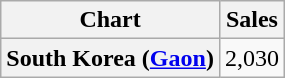<table class="wikitable sortable plainrowheaders">
<tr>
<th scope="col">Chart</th>
<th scope="col">Sales</th>
</tr>
<tr>
<th scope="row"  rowspan="1">South Korea (<a href='#'>Gaon</a>)</th>
<td style="text-align:center;">2,030</td>
</tr>
</table>
